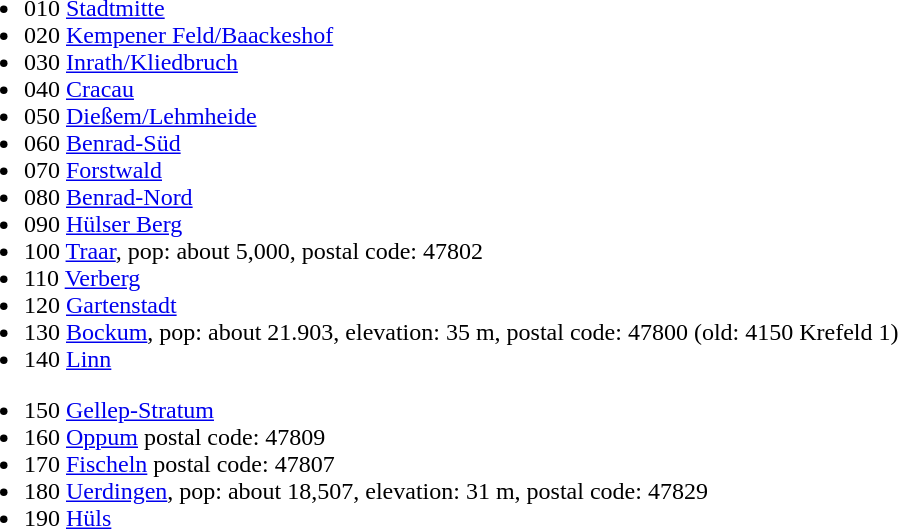<table cellpadding="8">
<tr>
<td><br><ul><li>010 <a href='#'>Stadtmitte</a></li><li>020 <a href='#'>Kempener Feld/Baackeshof</a></li><li>030 <a href='#'>Inrath/Kliedbruch</a></li><li>040 <a href='#'>Cracau</a></li><li>050 <a href='#'>Dießem/Lehmheide</a></li><li>060 <a href='#'>Benrad-Süd</a></li><li>070 <a href='#'>Forstwald</a></li><li>080 <a href='#'>Benrad-Nord</a></li><li>090 <a href='#'>Hülser Berg</a></li><li>100 <a href='#'>Traar</a>, pop: about 5,000, postal code: 47802</li><li>110 <a href='#'>Verberg</a></li><li>120 <a href='#'>Gartenstadt</a></li><li>130 <a href='#'>Bockum</a>, pop: about 21.903, elevation: 35 m, postal code: 47800 (old: 4150 Krefeld 1)</li><li>140 <a href='#'>Linn</a></li></ul><ul><li>150 <a href='#'>Gellep-Stratum</a></li><li>160 <a href='#'>Oppum</a> postal code: 47809</li><li>170 <a href='#'>Fischeln</a> postal code: 47807</li><li>180 <a href='#'>Uerdingen</a>, pop: about 18,507, elevation: 31 m, postal code: 47829</li><li>190 <a href='#'>Hüls</a></li></ul></td>
</tr>
</table>
